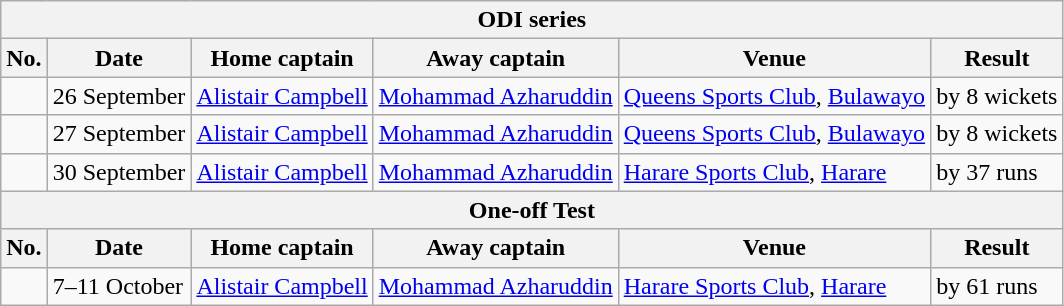<table class="wikitable">
<tr>
<th colspan="9">ODI series</th>
</tr>
<tr>
<th>No.</th>
<th>Date</th>
<th>Home captain</th>
<th>Away captain</th>
<th>Venue</th>
<th>Result</th>
</tr>
<tr>
<td></td>
<td>26 September</td>
<td><a href='#'>Alistair Campbell</a></td>
<td><a href='#'>Mohammad Azharuddin</a></td>
<td><a href='#'>Queens Sports Club</a>, <a href='#'>Bulawayo</a></td>
<td> by 8 wickets</td>
</tr>
<tr>
<td></td>
<td>27 September</td>
<td><a href='#'>Alistair Campbell</a></td>
<td><a href='#'>Mohammad Azharuddin</a></td>
<td><a href='#'>Queens Sports Club</a>, <a href='#'>Bulawayo</a></td>
<td> by 8 wickets</td>
</tr>
<tr>
<td></td>
<td>30 September</td>
<td><a href='#'>Alistair Campbell</a></td>
<td><a href='#'>Mohammad Azharuddin</a></td>
<td><a href='#'>Harare Sports Club</a>, <a href='#'>Harare</a></td>
<td> by 37 runs</td>
</tr>
<tr>
<th colspan="9">One-off Test</th>
</tr>
<tr>
<th>No.</th>
<th>Date</th>
<th>Home captain</th>
<th>Away captain</th>
<th>Venue</th>
<th>Result</th>
</tr>
<tr>
<td></td>
<td>7–11 October</td>
<td><a href='#'>Alistair Campbell</a></td>
<td><a href='#'>Mohammad Azharuddin</a></td>
<td><a href='#'>Harare Sports Club</a>, <a href='#'>Harare</a></td>
<td> by 61 runs</td>
</tr>
</table>
